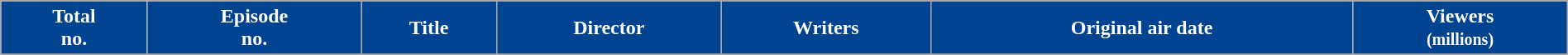<table class="wikitable plainrowheaders" style="width:100%;">
<tr>
<th style="background:#004391; color:#ffffff;">Total<br>no.</th>
<th style="background:#004391; color:#ffffff;">Episode<br>no.</th>
<th style="background:#004391; color:#ffffff;">Title</th>
<th style="background:#004391; color:#ffffff;">Director</th>
<th style="background:#004391; color:#ffffff;">Writers</th>
<th style="background:#004391; color:#ffffff;">Original air date</th>
<th style="background:#004391; color:#ffffff;">Viewers<br><small>(millions)</small></th>
</tr>
<tr>
</tr>
</table>
